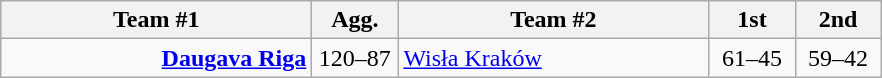<table class=wikitable style="text-align:center">
<tr>
<th width=200>Team #1</th>
<th width=50>Agg.</th>
<th width=200>Team #2</th>
<th width=50>1st</th>
<th width=50>2nd</th>
</tr>
<tr>
<td align=right><strong><a href='#'>Daugava Riga</a></strong> </td>
<td align=center>120–87</td>
<td align=left> <a href='#'>Wisła Kraków</a></td>
<td align=center>61–45</td>
<td align=center>59–42</td>
</tr>
</table>
